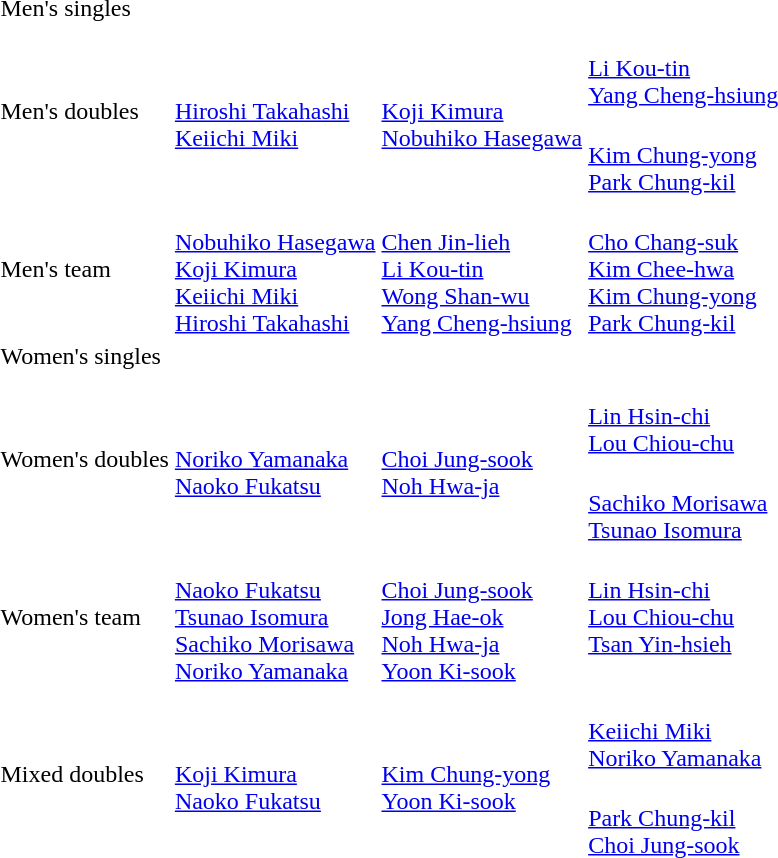<table>
<tr>
<td rowspan=2>Men's singles</td>
<td rowspan=2></td>
<td rowspan=2></td>
<td></td>
</tr>
<tr>
<td></td>
</tr>
<tr>
<td rowspan=2>Men's doubles</td>
<td rowspan=2><br><a href='#'>Hiroshi Takahashi</a><br><a href='#'>Keiichi Miki</a></td>
<td rowspan=2><br><a href='#'>Koji Kimura</a><br><a href='#'>Nobuhiko Hasegawa</a></td>
<td><br><a href='#'>Li Kou-tin</a><br><a href='#'>Yang Cheng-hsiung</a></td>
</tr>
<tr>
<td><br><a href='#'>Kim Chung-yong</a><br><a href='#'>Park Chung-kil</a></td>
</tr>
<tr>
<td>Men's team</td>
<td><br><a href='#'>Nobuhiko Hasegawa</a><br><a href='#'>Koji Kimura</a><br><a href='#'>Keiichi Miki</a><br><a href='#'>Hiroshi Takahashi</a></td>
<td><br><a href='#'>Chen Jin-lieh</a><br><a href='#'>Li Kou-tin</a><br><a href='#'>Wong Shan-wu</a><br><a href='#'>Yang Cheng-hsiung</a></td>
<td><br><a href='#'>Cho Chang-suk</a><br><a href='#'>Kim Chee-hwa</a><br><a href='#'>Kim Chung-yong</a><br><a href='#'>Park Chung-kil</a></td>
</tr>
<tr>
<td rowspan=2>Women's singles</td>
<td rowspan=2></td>
<td rowspan=2></td>
<td></td>
</tr>
<tr>
<td></td>
</tr>
<tr>
<td rowspan=2>Women's doubles</td>
<td rowspan=2><br><a href='#'>Noriko Yamanaka</a><br><a href='#'>Naoko Fukatsu</a></td>
<td rowspan=2><br><a href='#'>Choi Jung-sook</a><br><a href='#'>Noh Hwa-ja</a></td>
<td><br><a href='#'>Lin Hsin-chi</a><br><a href='#'>Lou Chiou-chu</a></td>
</tr>
<tr>
<td><br><a href='#'>Sachiko Morisawa</a><br><a href='#'>Tsunao Isomura</a></td>
</tr>
<tr>
<td>Women's team</td>
<td><br><a href='#'>Naoko Fukatsu</a><br><a href='#'>Tsunao Isomura</a><br><a href='#'>Sachiko Morisawa</a><br><a href='#'>Noriko Yamanaka</a></td>
<td><br><a href='#'>Choi Jung-sook</a><br><a href='#'>Jong Hae-ok</a><br><a href='#'>Noh Hwa-ja</a><br><a href='#'>Yoon Ki-sook</a></td>
<td valign=top><br><a href='#'>Lin Hsin-chi</a><br><a href='#'>Lou Chiou-chu</a><br><a href='#'>Tsan Yin-hsieh</a></td>
</tr>
<tr>
<td rowspan=2>Mixed doubles</td>
<td rowspan=2><br><a href='#'>Koji Kimura</a><br><a href='#'>Naoko Fukatsu</a></td>
<td rowspan=2><br><a href='#'>Kim Chung-yong</a><br><a href='#'>Yoon Ki-sook</a></td>
<td><br><a href='#'>Keiichi Miki</a><br><a href='#'>Noriko Yamanaka</a></td>
</tr>
<tr>
<td><br><a href='#'>Park Chung-kil</a><br><a href='#'>Choi Jung-sook</a></td>
</tr>
</table>
